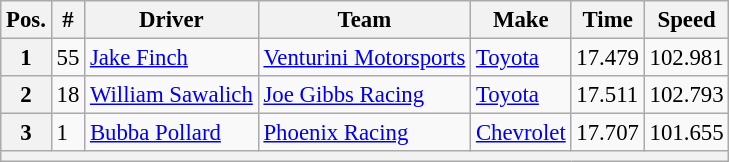<table class="wikitable" style="font-size:95%">
<tr>
<th>Pos.</th>
<th>#</th>
<th>Driver</th>
<th>Team</th>
<th>Make</th>
<th>Time</th>
<th>Speed</th>
</tr>
<tr>
<th>1</th>
<td>55</td>
<td><a href='#'>Jake Finch</a></td>
<td><a href='#'>Venturini Motorsports</a></td>
<td><a href='#'>Toyota</a></td>
<td>17.479</td>
<td>102.981</td>
</tr>
<tr>
<th>2</th>
<td>18</td>
<td><a href='#'>William Sawalich</a></td>
<td><a href='#'>Joe Gibbs Racing</a></td>
<td><a href='#'>Toyota</a></td>
<td>17.511</td>
<td>102.793</td>
</tr>
<tr>
<th>3</th>
<td>1</td>
<td><a href='#'>Bubba Pollard</a></td>
<td><a href='#'>Phoenix Racing</a></td>
<td><a href='#'>Chevrolet</a></td>
<td>17.707</td>
<td>101.655</td>
</tr>
<tr>
<th colspan="7"></th>
</tr>
</table>
